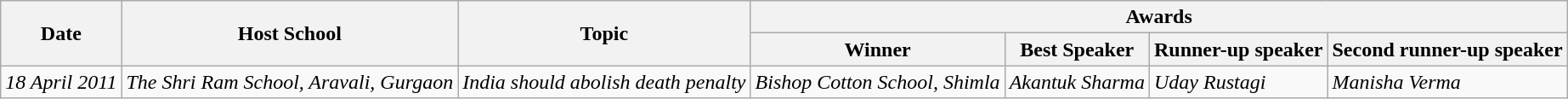<table class="wikitable">
<tr>
<th rowspan="2">Date</th>
<th rowspan="2">Host School</th>
<th rowspan="2">Topic</th>
<th colspan="4">Awards</th>
</tr>
<tr>
<th>Winner</th>
<th>Best Speaker</th>
<th>Runner-up speaker</th>
<th>Second runner-up speaker</th>
</tr>
<tr>
<td align="center"><em>18 April 2011</em></td>
<td><em>The Shri Ram School, Aravali, Gurgaon</em></td>
<td><em>India should abolish death penalty</em></td>
<td><em>Bishop Cotton School, Shimla</em></td>
<td><em>Akantuk Sharma</em></td>
<td><em> Uday Rustagi</em></td>
<td><em>Manisha Verma</em></td>
</tr>
</table>
